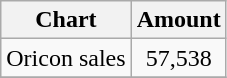<table class="wikitable sortable" style="text-align: center;">
<tr>
<th>Chart</th>
<th>Amount</th>
</tr>
<tr>
<td>Oricon sales</td>
<td>57,538</td>
</tr>
<tr>
</tr>
</table>
